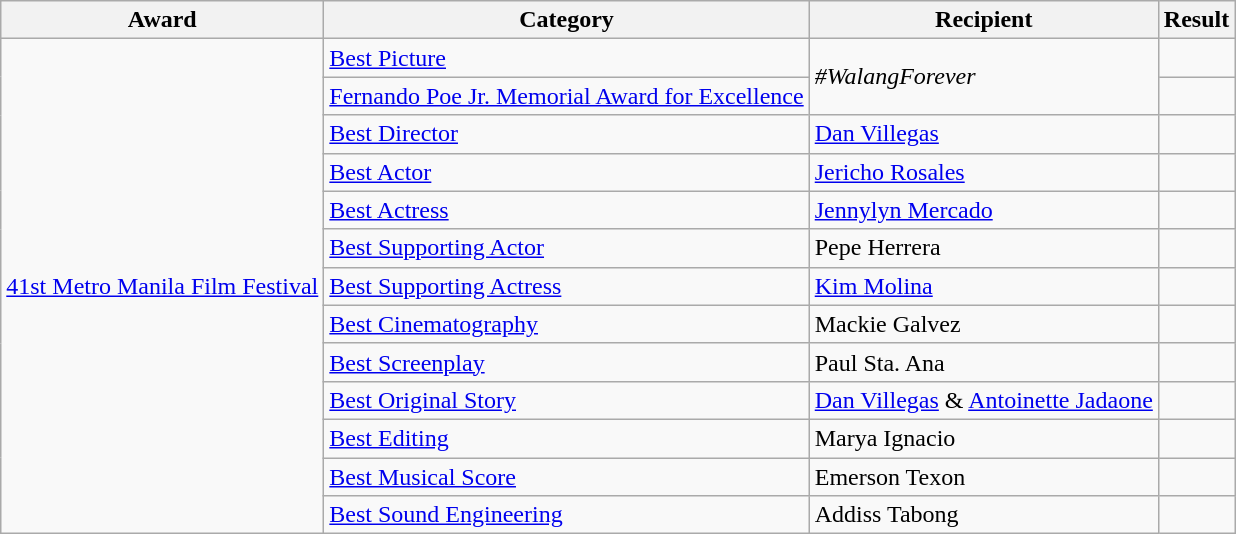<table class="wikitable">
<tr>
<th>Award</th>
<th>Category</th>
<th>Recipient</th>
<th>Result</th>
</tr>
<tr>
<td rowspan="13"><a href='#'>41st Metro Manila Film Festival</a></td>
<td><a href='#'>Best Picture</a></td>
<td rowspan=2><em>#WalangForever</em></td>
<td></td>
</tr>
<tr>
<td><a href='#'>Fernando Poe Jr. Memorial Award for Excellence</a></td>
<td></td>
</tr>
<tr>
<td><a href='#'>Best Director</a></td>
<td><a href='#'>Dan Villegas</a></td>
<td></td>
</tr>
<tr>
<td><a href='#'>Best Actor</a></td>
<td><a href='#'>Jericho Rosales</a></td>
<td></td>
</tr>
<tr>
<td><a href='#'>Best Actress</a></td>
<td><a href='#'>Jennylyn Mercado</a></td>
<td></td>
</tr>
<tr>
<td><a href='#'>Best Supporting Actor</a></td>
<td>Pepe Herrera</td>
<td></td>
</tr>
<tr>
<td><a href='#'>Best Supporting Actress</a></td>
<td><a href='#'>Kim Molina</a></td>
<td></td>
</tr>
<tr>
<td><a href='#'>Best Cinematography</a></td>
<td>Mackie Galvez</td>
<td></td>
</tr>
<tr>
<td><a href='#'>Best Screenplay</a></td>
<td>Paul Sta. Ana</td>
<td></td>
</tr>
<tr>
<td><a href='#'>Best Original Story</a></td>
<td><a href='#'>Dan Villegas</a> & <a href='#'>Antoinette Jadaone</a></td>
<td></td>
</tr>
<tr>
<td><a href='#'>Best Editing</a></td>
<td>Marya Ignacio</td>
<td></td>
</tr>
<tr>
<td><a href='#'>Best Musical Score</a></td>
<td>Emerson Texon</td>
<td></td>
</tr>
<tr>
<td><a href='#'>Best Sound Engineering</a></td>
<td>Addiss Tabong</td>
<td></td>
</tr>
</table>
